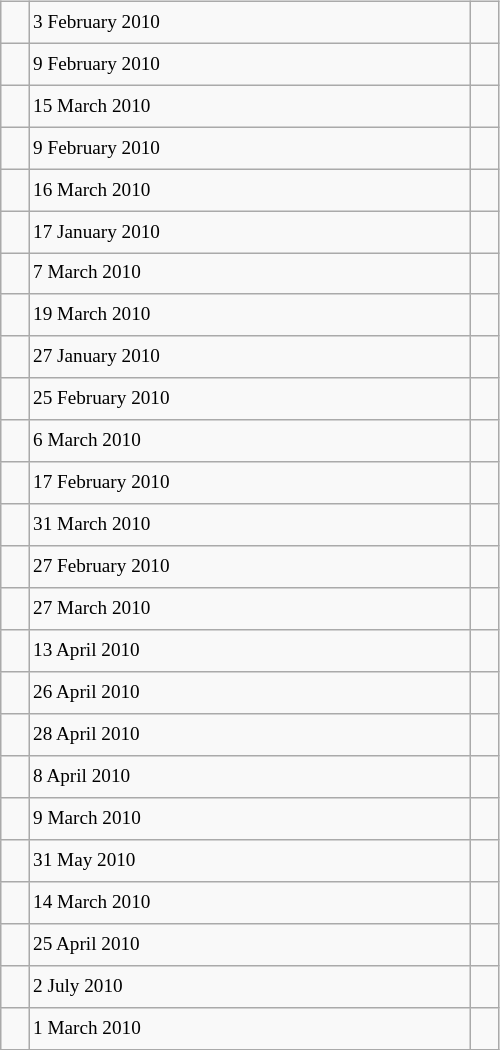<table class="wikitable" style="font-size: 80%; float: left; width: 26em; margin-right: 1em; height: 700px">
<tr>
<td></td>
<td>3 February 2010</td>
<td></td>
</tr>
<tr>
<td></td>
<td>9 February 2010</td>
<td></td>
</tr>
<tr>
<td></td>
<td>15 March 2010</td>
<td></td>
</tr>
<tr>
<td></td>
<td>9 February 2010</td>
<td></td>
</tr>
<tr>
<td></td>
<td>16 March 2010</td>
<td></td>
</tr>
<tr>
<td></td>
<td>17 January 2010</td>
<td></td>
</tr>
<tr>
<td></td>
<td>7 March 2010</td>
<td></td>
</tr>
<tr>
<td></td>
<td>19 March 2010</td>
<td></td>
</tr>
<tr>
<td></td>
<td>27 January 2010</td>
<td></td>
</tr>
<tr>
<td></td>
<td>25 February 2010</td>
<td></td>
</tr>
<tr>
<td></td>
<td>6 March 2010</td>
<td></td>
</tr>
<tr>
<td></td>
<td>17 February 2010</td>
<td></td>
</tr>
<tr>
<td></td>
<td>31 March 2010</td>
<td></td>
</tr>
<tr>
<td></td>
<td>27 February 2010</td>
<td></td>
</tr>
<tr>
<td></td>
<td>27 March 2010</td>
<td></td>
</tr>
<tr>
<td></td>
<td>13 April 2010</td>
<td></td>
</tr>
<tr>
<td></td>
<td>26 April 2010</td>
<td></td>
</tr>
<tr>
<td></td>
<td>28 April 2010</td>
<td></td>
</tr>
<tr>
<td></td>
<td>8 April 2010</td>
<td></td>
</tr>
<tr>
<td></td>
<td>9 March 2010</td>
<td></td>
</tr>
<tr>
<td></td>
<td>31 May 2010</td>
<td></td>
</tr>
<tr>
<td></td>
<td>14 March 2010</td>
<td></td>
</tr>
<tr>
<td></td>
<td>25 April 2010</td>
<td></td>
</tr>
<tr>
<td></td>
<td>2 July 2010</td>
<td></td>
</tr>
<tr>
<td></td>
<td>1 March 2010</td>
<td></td>
</tr>
</table>
